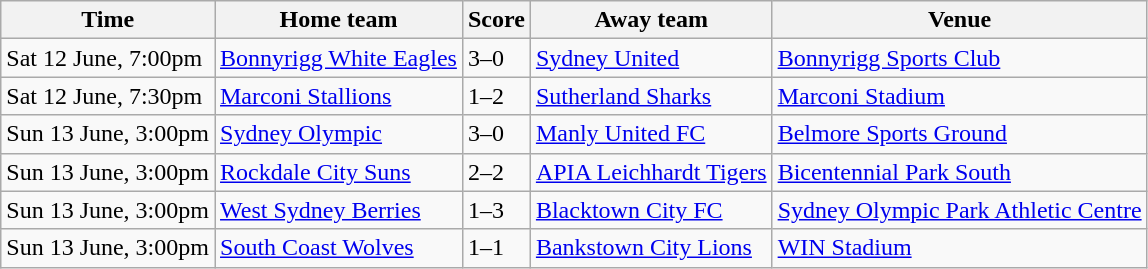<table class="wikitable">
<tr>
<th>Time</th>
<th>Home team</th>
<th>Score</th>
<th>Away team</th>
<th>Venue</th>
</tr>
<tr>
<td>Sat 12 June, 7:00pm</td>
<td><a href='#'>Bonnyrigg White Eagles</a></td>
<td>3–0</td>
<td><a href='#'>Sydney United</a></td>
<td><a href='#'>Bonnyrigg Sports Club</a></td>
</tr>
<tr>
<td>Sat 12 June, 7:30pm</td>
<td><a href='#'>Marconi Stallions</a></td>
<td>1–2</td>
<td><a href='#'>Sutherland Sharks</a></td>
<td><a href='#'>Marconi Stadium</a></td>
</tr>
<tr>
<td>Sun 13 June, 3:00pm</td>
<td><a href='#'>Sydney Olympic</a></td>
<td>3–0</td>
<td><a href='#'>Manly United FC</a></td>
<td><a href='#'>Belmore Sports Ground</a></td>
</tr>
<tr>
<td>Sun 13 June, 3:00pm</td>
<td><a href='#'>Rockdale City Suns</a></td>
<td>2–2</td>
<td><a href='#'>APIA Leichhardt Tigers</a></td>
<td><a href='#'>Bicentennial Park South</a></td>
</tr>
<tr>
<td>Sun 13 June, 3:00pm</td>
<td><a href='#'>West Sydney Berries</a></td>
<td>1–3</td>
<td><a href='#'>Blacktown City FC</a></td>
<td><a href='#'>Sydney Olympic Park Athletic Centre</a></td>
</tr>
<tr>
<td>Sun 13 June, 3:00pm</td>
<td><a href='#'>South Coast Wolves</a></td>
<td>1–1</td>
<td><a href='#'>Bankstown City Lions</a></td>
<td><a href='#'>WIN Stadium</a></td>
</tr>
</table>
